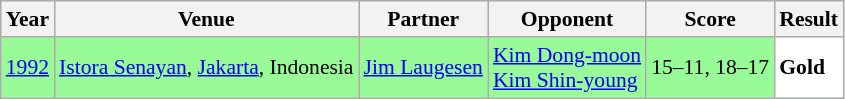<table class="sortable wikitable" style="font-size: 90%;">
<tr>
<th>Year</th>
<th>Venue</th>
<th>Partner</th>
<th>Opponent</th>
<th>Score</th>
<th>Result</th>
</tr>
<tr style="background:#98FB98">
<td align="center"><a href='#'>1992</a></td>
<td align="left"><a href='#'>Istora Senayan</a>, <a href='#'>Jakarta</a>, Indonesia</td>
<td align="left"> <a href='#'>Jim Laugesen</a></td>
<td align="left"> <a href='#'>Kim Dong-moon</a> <br>  <a href='#'>Kim Shin-young</a></td>
<td align="left">15–11, 18–17</td>
<td style="text-align:left; background:white"> <strong>Gold</strong></td>
</tr>
</table>
